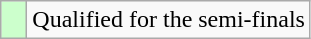<table class="wikitable">
<tr>
<td width=10px bgcolor="#ccffcc"></td>
<td>Qualified for the semi-finals</td>
</tr>
</table>
